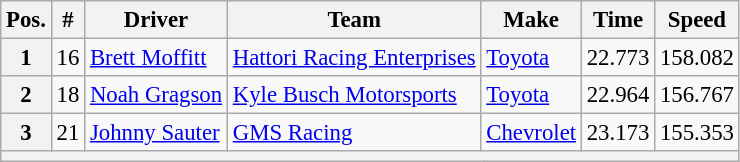<table class="wikitable" style="font-size:95%">
<tr>
<th>Pos.</th>
<th>#</th>
<th>Driver</th>
<th>Team</th>
<th>Make</th>
<th>Time</th>
<th>Speed</th>
</tr>
<tr>
<th>1</th>
<td>16</td>
<td><a href='#'>Brett Moffitt</a></td>
<td><a href='#'>Hattori Racing Enterprises</a></td>
<td><a href='#'>Toyota</a></td>
<td>22.773</td>
<td>158.082</td>
</tr>
<tr>
<th>2</th>
<td>18</td>
<td><a href='#'>Noah Gragson</a></td>
<td><a href='#'>Kyle Busch Motorsports</a></td>
<td><a href='#'>Toyota</a></td>
<td>22.964</td>
<td>156.767</td>
</tr>
<tr>
<th>3</th>
<td>21</td>
<td><a href='#'>Johnny Sauter</a></td>
<td><a href='#'>GMS Racing</a></td>
<td><a href='#'>Chevrolet</a></td>
<td>23.173</td>
<td>155.353</td>
</tr>
<tr>
<th colspan="7"></th>
</tr>
</table>
